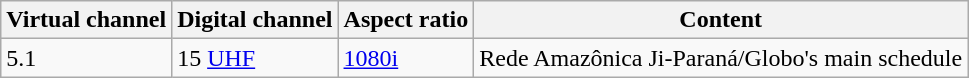<table class = "wikitable">
<tr>
<th>Virtual channel</th>
<th>Digital channel</th>
<th>Aspect ratio</th>
<th>Content</th>
</tr>
<tr>
<td>5.1</td>
<td>15 <a href='#'>UHF</a></td>
<td><a href='#'>1080i</a></td>
<td>Rede Amazônica Ji-Paraná/Globo's main schedule</td>
</tr>
</table>
